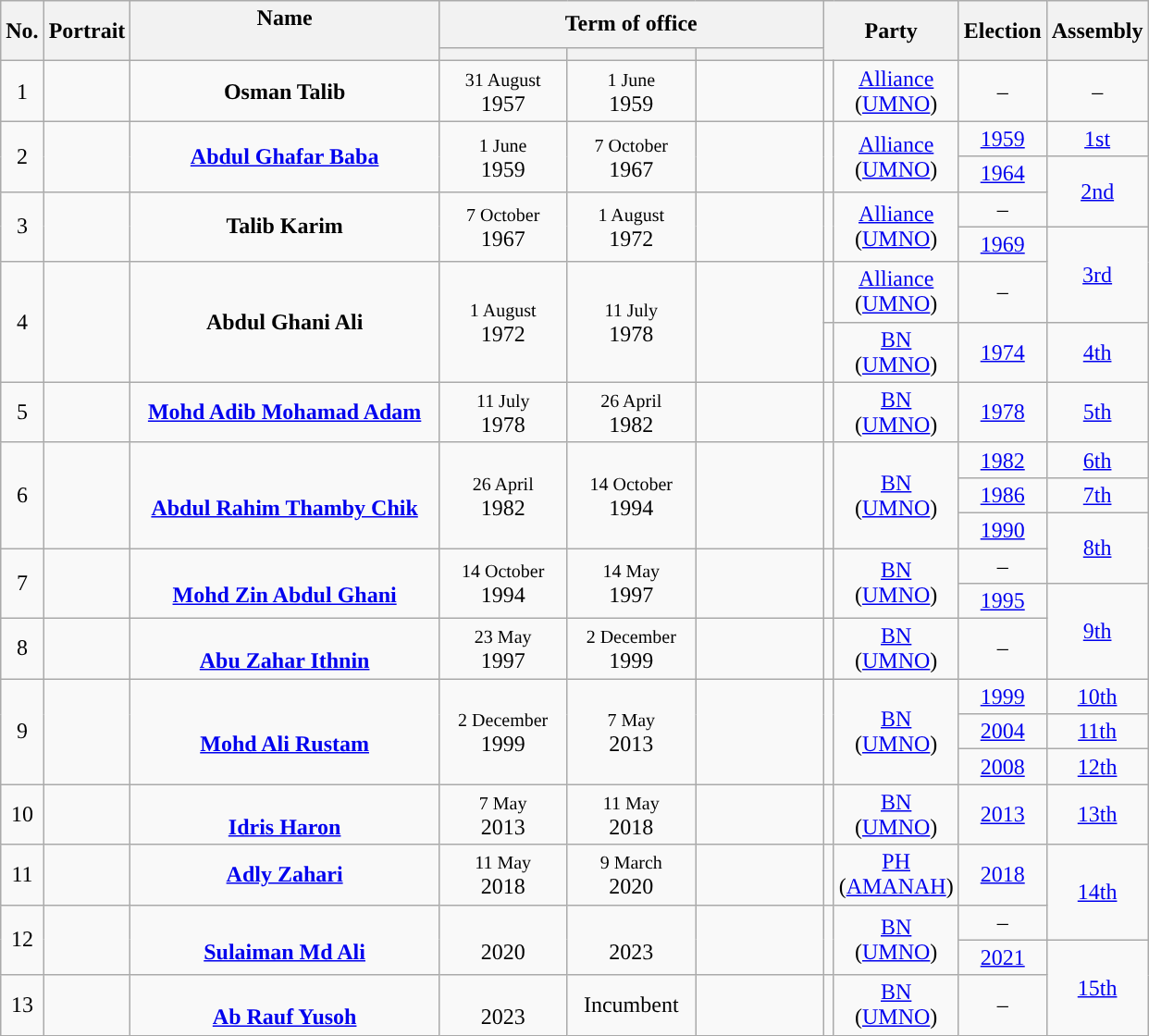<table class="wikitable" style="text-align:center; border:1px #aaf solid;">
<tr>
<th rowspan="2">No.</th>
<th rowspan="2">Portrait</th>
<th rowspan="2" width="215">Name<br><br></th>
<th colspan="3">Term of office</th>
<th colspan="2" rowspan="2">Party</th>
<th rowspan="2">Election</th>
<th rowspan="2">Assembly</th>
</tr>
<tr>
<th width="85"></th>
<th width="85"></th>
<th width="85"></th>
</tr>
<tr>
<td>1</td>
<td></td>
<td><strong>Osman Talib</strong></td>
<td><small>31 August</small><br>1957</td>
<td><small>1 June</small><br>1959</td>
<td></td>
<td style="background:"></td>
<td><a href='#'>Alliance</a><br>(<a href='#'>UMNO</a>)</td>
<td>–</td>
<td>–</td>
</tr>
<tr>
<td rowspan="2">2</td>
<td rowspan="2"></td>
<td rowspan="2"><strong><a href='#'>Abdul Ghafar Baba</a></strong><br></td>
<td rowspan="2"><small>1 June</small><br>1959</td>
<td rowspan="2"><small>7 October</small><br>1967</td>
<td rowspan="2"></td>
<td rowspan="2" style="background:"></td>
<td rowspan="2"><a href='#'>Alliance</a><br>(<a href='#'>UMNO</a>)</td>
<td><a href='#'>1959</a></td>
<td><a href='#'>1st</a></td>
</tr>
<tr>
<td><a href='#'>1964</a></td>
<td rowspan="2"><a href='#'>2nd</a></td>
</tr>
<tr>
<td rowspan="2">3</td>
<td rowspan="2"></td>
<td rowspan="2"><strong>Talib Karim</strong><br></td>
<td rowspan="2"><small>7 October</small><br>1967</td>
<td rowspan="2"><small>1 August</small><br>1972</td>
<td rowspan="2"></td>
<td rowspan="2" style="background:"></td>
<td rowspan="2"><a href='#'>Alliance</a><br>(<a href='#'>UMNO</a>)</td>
<td>–</td>
</tr>
<tr>
<td><a href='#'>1969</a></td>
<td rowspan="2"><a href='#'>3rd</a></td>
</tr>
<tr>
<td rowspan="2">4</td>
<td rowspan="2"></td>
<td rowspan="2"><strong>Abdul Ghani Ali</strong><br></td>
<td rowspan="2"><small>1 August</small><br>1972</td>
<td rowspan="2"><small>11 July</small><br>1978</td>
<td rowspan="2"></td>
<td style="background:"></td>
<td><a href='#'>Alliance</a><br>(<a href='#'>UMNO</a>)</td>
<td>–</td>
</tr>
<tr>
<td style="background:"></td>
<td><a href='#'>BN</a><br>(<a href='#'>UMNO</a>)</td>
<td><a href='#'>1974</a></td>
<td><a href='#'>4th</a></td>
</tr>
<tr>
<td>5</td>
<td></td>
<td><strong><a href='#'>Mohd Adib Mohamad Adam</a></strong><br></td>
<td><small>11 July</small><br>1978</td>
<td><small>26 April</small><br>1982</td>
<td></td>
<td style="background:"></td>
<td><a href='#'>BN</a><br>(<a href='#'>UMNO</a>)</td>
<td><a href='#'>1978</a></td>
<td><a href='#'>5th</a></td>
</tr>
<tr>
<td rowspan="3">6</td>
<td rowspan="3"></td>
<td rowspan="3"><br><strong><a href='#'>Abdul Rahim Thamby Chik</a></strong><br></td>
<td rowspan="3"><small>26 April</small><br>1982</td>
<td rowspan="3"><small>14 October</small><br>1994</td>
<td rowspan="3"></td>
<td rowspan="3" style="background:"></td>
<td rowspan="3"><a href='#'>BN</a><br>(<a href='#'>UMNO</a>)</td>
<td><a href='#'>1982</a></td>
<td><a href='#'>6th</a></td>
</tr>
<tr>
<td><a href='#'>1986</a></td>
<td><a href='#'>7th</a></td>
</tr>
<tr>
<td><a href='#'>1990</a></td>
<td rowspan="2"><a href='#'>8th</a></td>
</tr>
<tr>
<td rowspan="2">7</td>
<td rowspan="2"></td>
<td rowspan="2"><br><strong><a href='#'>Mohd Zin Abdul Ghani</a></strong><br></td>
<td rowspan="2"><small>14 October</small><br>1994</td>
<td rowspan="2"><small>14 May</small><br>1997</td>
<td rowspan="2"></td>
<td rowspan="2" style="background:"></td>
<td rowspan="2"><a href='#'>BN</a><br>(<a href='#'>UMNO</a>)</td>
<td>–</td>
</tr>
<tr>
<td><a href='#'>1995</a></td>
<td rowspan="2"><a href='#'>9th</a></td>
</tr>
<tr>
<td>8</td>
<td></td>
<td><br><strong><a href='#'>Abu Zahar Ithnin</a></strong><br></td>
<td><small>23 May</small><br>1997</td>
<td><small>2 December</small><br>1999</td>
<td></td>
<td style="background:"></td>
<td><a href='#'>BN</a><br>(<a href='#'>UMNO</a>)</td>
<td>–</td>
</tr>
<tr>
<td rowspan="3">9</td>
<td rowspan="3"></td>
<td rowspan="3"><br><strong><a href='#'>Mohd Ali Rustam</a></strong><br></td>
<td rowspan="3"><small>2 December</small><br>1999</td>
<td rowspan="3"><small>7 May</small><br>2013</td>
<td rowspan="3"></td>
<td rowspan="3" style="background:"></td>
<td rowspan="3"><a href='#'>BN</a><br>(<a href='#'>UMNO</a>)</td>
<td><a href='#'>1999</a></td>
<td><a href='#'>10th</a></td>
</tr>
<tr>
<td><a href='#'>2004</a></td>
<td><a href='#'>11th</a></td>
</tr>
<tr>
<td><a href='#'>2008</a></td>
<td><a href='#'>12th</a></td>
</tr>
<tr>
<td>10</td>
<td></td>
<td><br><strong><a href='#'>Idris Haron</a></strong><br></td>
<td><small>7 May</small><br>2013</td>
<td><small>11 May</small><br>2018</td>
<td></td>
<td style="background:"></td>
<td><a href='#'>BN</a><br>(<a href='#'>UMNO</a>)</td>
<td><a href='#'>2013</a></td>
<td><a href='#'>13th</a></td>
</tr>
<tr>
<td>11</td>
<td></td>
<td><strong><a href='#'>Adly Zahari</a></strong><br></td>
<td><small>11 May</small><br>2018</td>
<td><small>9 March</small><br>2020</td>
<td></td>
<td style="background:"></td>
<td><a href='#'>PH</a><br>(<a href='#'>AMANAH</a>)</td>
<td><a href='#'>2018</a></td>
<td rowspan="2"><a href='#'>14th</a></td>
</tr>
<tr>
<td rowspan="2">12</td>
<td rowspan="2"></td>
<td rowspan="2"><br><strong><a href='#'>Sulaiman Md Ali</a></strong><br></td>
<td rowspan="2"><br>2020</td>
<td rowspan="2"><br>2023</td>
<td rowspan="2"></td>
<td rowspan="2" style="background:"></td>
<td rowspan="2"><a href='#'>BN</a><br>(<a href='#'>UMNO</a>)</td>
<td>–</td>
</tr>
<tr>
<td><a href='#'>2021</a></td>
<td rowspan="2"><a href='#'>15th</a></td>
</tr>
<tr>
<td>13</td>
<td></td>
<td><br><strong><a href='#'>Ab Rauf Yusoh</a></strong><br></td>
<td><br>2023</td>
<td>Incumbent</td>
<td></td>
<td style="background:"></td>
<td><a href='#'>BN</a><br>(<a href='#'>UMNO</a>)</td>
<td>–</td>
</tr>
</table>
